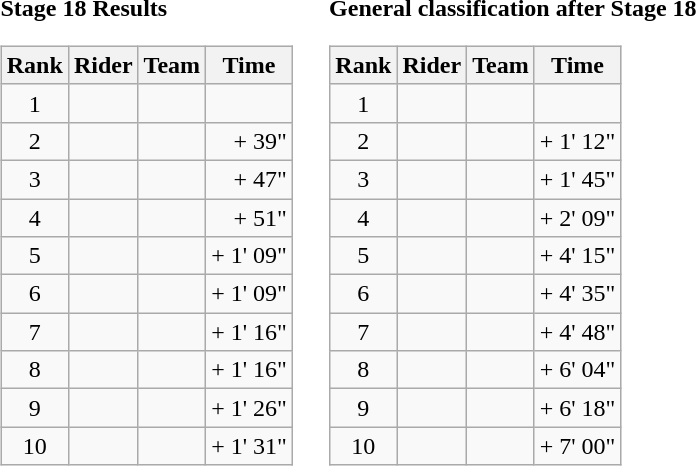<table>
<tr>
<td><strong>Stage 18 Results</strong><br><table class="wikitable">
<tr>
<th scope="col">Rank</th>
<th scope="col">Rider</th>
<th scope="col">Team</th>
<th scope="col">Time</th>
</tr>
<tr>
<td style="text-align:center;">1</td>
<td></td>
<td></td>
<td style="text-align:right;"></td>
</tr>
<tr>
<td style="text-align:center;">2</td>
<td> </td>
<td></td>
<td style="text-align:right;">+ 39"</td>
</tr>
<tr>
<td style="text-align:center;">3</td>
<td></td>
<td></td>
<td style="text-align:right;">+ 47"</td>
</tr>
<tr>
<td style="text-align:center;">4</td>
<td></td>
<td></td>
<td style="text-align:right;">+ 51"</td>
</tr>
<tr>
<td style="text-align:center;">5</td>
<td></td>
<td></td>
<td style="text-align:right;">+ 1' 09"</td>
</tr>
<tr>
<td style="text-align:center;">6</td>
<td></td>
<td></td>
<td style="text-align:right;">+ 1' 09"</td>
</tr>
<tr>
<td style="text-align:center;">7</td>
<td></td>
<td></td>
<td style="text-align:right;">+ 1' 16"</td>
</tr>
<tr>
<td style="text-align:center;">8</td>
<td></td>
<td></td>
<td style="text-align:right;">+ 1' 16"</td>
</tr>
<tr>
<td style="text-align:center;">9</td>
<td></td>
<td></td>
<td style="text-align:right;">+ 1' 26"</td>
</tr>
<tr>
<td style="text-align:center;">10</td>
<td></td>
<td></td>
<td style="text-align:right;">+ 1' 31"</td>
</tr>
</table>
</td>
<td></td>
<td><strong>General classification after Stage 18</strong><br><table class="wikitable">
<tr>
<th scope="col">Rank</th>
<th scope="col">Rider</th>
<th scope="col">Team</th>
<th scope="col">Time</th>
</tr>
<tr>
<td style="text-align:center;">1</td>
<td> </td>
<td></td>
<td style="text-align:right;"></td>
</tr>
<tr>
<td style="text-align:center;">2</td>
<td></td>
<td></td>
<td style="text-align:right;">+ 1' 12"</td>
</tr>
<tr>
<td style="text-align:center;">3</td>
<td></td>
<td></td>
<td style="text-align:right;">+ 1' 45"</td>
</tr>
<tr>
<td style="text-align:center;">4</td>
<td></td>
<td></td>
<td style="text-align:right;">+ 2' 09"</td>
</tr>
<tr>
<td style="text-align:center;">5</td>
<td></td>
<td></td>
<td style="text-align:right;">+ 4' 15"</td>
</tr>
<tr>
<td style="text-align:center;">6</td>
<td></td>
<td></td>
<td style="text-align:right;">+ 4' 35"</td>
</tr>
<tr>
<td style="text-align:center;">7</td>
<td></td>
<td></td>
<td style="text-align:right;">+ 4' 48"</td>
</tr>
<tr>
<td style="text-align:center;">8</td>
<td></td>
<td></td>
<td style="text-align:right;">+ 6' 04"</td>
</tr>
<tr>
<td style="text-align:center;">9</td>
<td></td>
<td></td>
<td style="text-align:right;">+ 6' 18"</td>
</tr>
<tr>
<td style="text-align:center;">10</td>
<td></td>
<td></td>
<td style="text-align:right;">+ 7' 00"</td>
</tr>
</table>
</td>
</tr>
</table>
